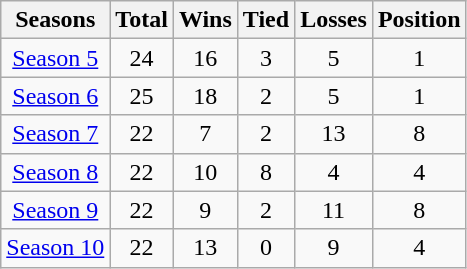<table class="wikitable sortable" style="text-align: center; font-size: 100%" align="center" width:"80%">
<tr>
<th>Seasons</th>
<th>Total</th>
<th>Wins</th>
<th>Tied</th>
<th>Losses</th>
<th>Position</th>
</tr>
<tr to	win	tie	los	per	pos>
<td><a href='#'>Season 5</a></td>
<td>24</td>
<td>16</td>
<td>3</td>
<td>5</td>
<td>1</td>
</tr>
<tr>
<td><a href='#'>Season 6</a></td>
<td>25</td>
<td>18</td>
<td>2</td>
<td>5</td>
<td>1</td>
</tr>
<tr>
<td><a href='#'>Season 7</a></td>
<td>22</td>
<td>7</td>
<td>2</td>
<td>13</td>
<td>8</td>
</tr>
<tr>
<td><a href='#'>Season 8</a></td>
<td>22</td>
<td>10</td>
<td>8</td>
<td>4</td>
<td>4</td>
</tr>
<tr>
<td><a href='#'>Season 9</a></td>
<td>22</td>
<td>9</td>
<td>2</td>
<td>11</td>
<td>8</td>
</tr>
<tr>
<td><a href='#'>Season 10</a></td>
<td>22</td>
<td>13</td>
<td>0</td>
<td>9</td>
<td>4</td>
</tr>
</table>
